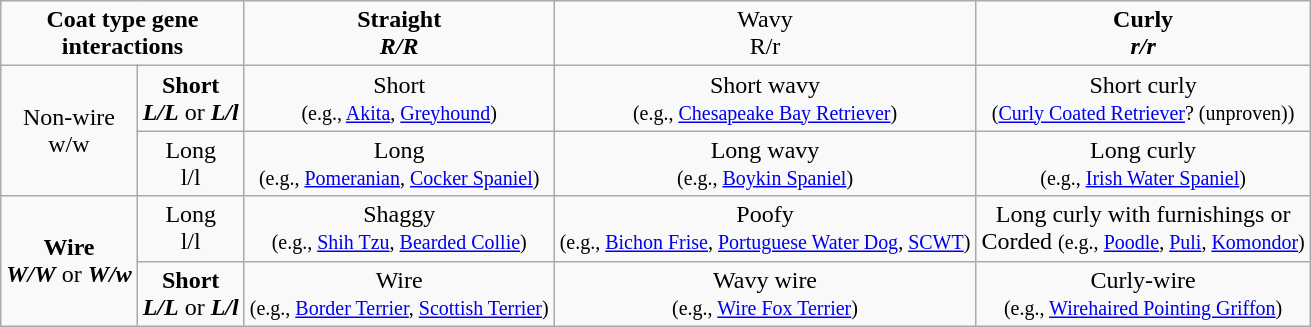<table class=wikitable>
<tr>
<td colspan="2" align=center><strong>Coat type gene<br>interactions</strong></td>
<td align=center><strong>Straight <br><em>R/R<strong><em></td>
<td align=center></strong>Wavy <br></em>R/r</em></strong></td>
<td align=center><strong>Curly <br><em>r/r<strong><em></td>
</tr>
<tr>
<td rowspan="2" align=center></strong>Non-wire<br></em>w/w</em></strong></td>
<td align=center><strong>Short<br><em>L/L</em> </strong>or<strong> <em>L/l<strong><em></td>
<td align=center>Short <br> <small>(e.g., <a href='#'>Akita</a>, <a href='#'>Greyhound</a>)</small></td>
<td align=center>Short wavy <br> <small>(e.g., <a href='#'>Chesapeake Bay Retriever</a>)</small></td>
<td align=center>Short curly <br> <small>(<a href='#'>Curly Coated Retriever</a>? (unproven))</small></td>
</tr>
<tr>
<td align=center></strong>Long<br></em>l/l</em></strong></td>
<td align=center>Long <br> <small>(e.g., <a href='#'>Pomeranian</a>, <a href='#'>Cocker Spaniel</a>)</small></td>
<td align=center>Long wavy <br> <small>(e.g., <a href='#'>Boykin Spaniel</a>)</small></td>
<td align=center>Long curly <br> <small>(e.g., <a href='#'>Irish Water Spaniel</a>)</small></td>
</tr>
<tr>
<td rowspan="2" align=center><strong>Wire<br><em>W/W</em> </strong>or<strong> <em>W/w<strong><em></td>
<td align=center></strong>Long<br></em>l/l</em></strong></td>
<td align=center>Shaggy <br> <small>(e.g., <a href='#'>Shih Tzu</a>, <a href='#'>Bearded Collie</a>)</small></td>
<td align=center>Poofy <br> <small>(e.g., <a href='#'>Bichon Frise</a>, <a href='#'>Portuguese Water Dog</a>, <a href='#'>SCWT</a>)</small></td>
<td align=center>Long curly with furnishings or <br> Corded <small>(e.g., <a href='#'>Poodle</a>, <a href='#'>Puli</a>, <a href='#'>Komondor</a>)</small></td>
</tr>
<tr>
<td align=center><strong>Short<br><em>L/L</em> </strong>or<strong> <em>L/l<strong><em></td>
<td align=center>Wire <br> <small>(e.g., <a href='#'>Border Terrier</a>, <a href='#'>Scottish Terrier</a>)</small></td>
<td align=center>Wavy wire <br> <small>(e.g., <a href='#'>Wire Fox Terrier</a>)</small></td>
<td align=center>Curly-wire <br> <small>(e.g., <a href='#'>Wirehaired Pointing Griffon</a>)</small></td>
</tr>
</table>
